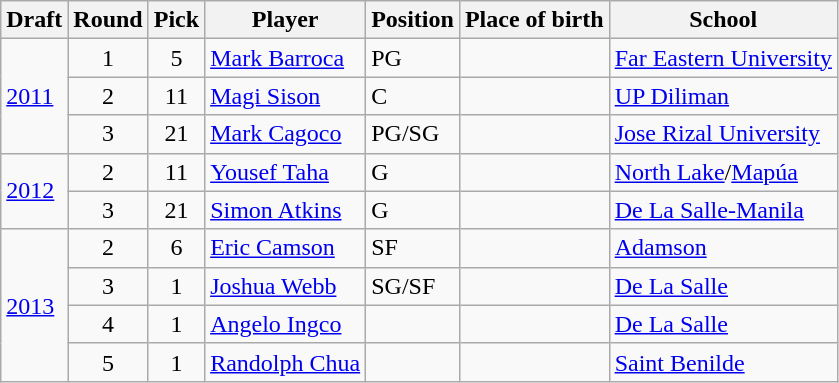<table class=wikitable>
<tr>
<th>Draft</th>
<th>Round</th>
<th>Pick</th>
<th>Player</th>
<th>Position</th>
<th>Place of birth</th>
<th>School</th>
</tr>
<tr>
<td rowspan=3><a href='#'>2011</a></td>
<td align=center>1</td>
<td align=center>5</td>
<td><a href='#'>Mark Barroca</a></td>
<td>PG</td>
<td></td>
<td><a href='#'>Far Eastern University</a></td>
</tr>
<tr>
<td align=center>2</td>
<td align=center>11</td>
<td><a href='#'>Magi Sison</a></td>
<td>C</td>
<td></td>
<td><a href='#'>UP Diliman</a></td>
</tr>
<tr>
<td align=center>3</td>
<td align=center>21</td>
<td><a href='#'>Mark Cagoco</a></td>
<td>PG/SG</td>
<td></td>
<td><a href='#'>Jose Rizal University</a></td>
</tr>
<tr>
<td rowspan=2><a href='#'>2012</a></td>
<td align=center>2</td>
<td align=center>11</td>
<td><a href='#'>Yousef Taha</a></td>
<td>G</td>
<td></td>
<td><a href='#'>North Lake</a>/<a href='#'>Mapúa</a></td>
</tr>
<tr>
<td align=center>3</td>
<td align=center>21</td>
<td><a href='#'>Simon Atkins</a></td>
<td>G</td>
<td></td>
<td><a href='#'>De La Salle-Manila</a></td>
</tr>
<tr>
<td rowspan=4><a href='#'>2013</a></td>
<td align=center>2</td>
<td align=center>6</td>
<td><a href='#'>Eric Camson</a></td>
<td>SF</td>
<td></td>
<td><a href='#'>Adamson</a></td>
</tr>
<tr>
<td align=center>3</td>
<td align=center>1</td>
<td><a href='#'>Joshua Webb</a></td>
<td>SG/SF</td>
<td></td>
<td><a href='#'>De La Salle</a></td>
</tr>
<tr>
<td align=center>4</td>
<td align=center>1</td>
<td><a href='#'>Angelo Ingco</a></td>
<td></td>
<td></td>
<td><a href='#'>De La Salle</a></td>
</tr>
<tr>
<td align=center>5</td>
<td align=center>1</td>
<td><a href='#'>Randolph Chua</a></td>
<td></td>
<td></td>
<td><a href='#'>Saint Benilde</a></td>
</tr>
</table>
